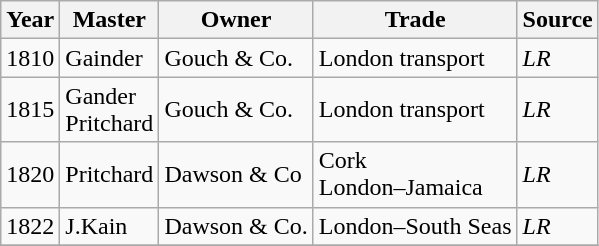<table class="sortable wikitable">
<tr>
<th>Year</th>
<th>Master</th>
<th>Owner</th>
<th>Trade</th>
<th>Source</th>
</tr>
<tr>
<td>1810</td>
<td>Gainder</td>
<td>Gouch & Co.</td>
<td>London transport</td>
<td><em>LR</em></td>
</tr>
<tr>
<td>1815</td>
<td>Gander<br>Pritchard</td>
<td>Gouch & Co.</td>
<td>London transport</td>
<td><em>LR</em></td>
</tr>
<tr>
<td>1820</td>
<td>Pritchard</td>
<td>Dawson & Co</td>
<td>Cork<br>London–Jamaica</td>
<td><em>LR</em></td>
</tr>
<tr>
<td>1822</td>
<td>J.Kain</td>
<td>Dawson & Co.</td>
<td>London–South Seas</td>
<td><em>LR</em></td>
</tr>
<tr>
</tr>
</table>
